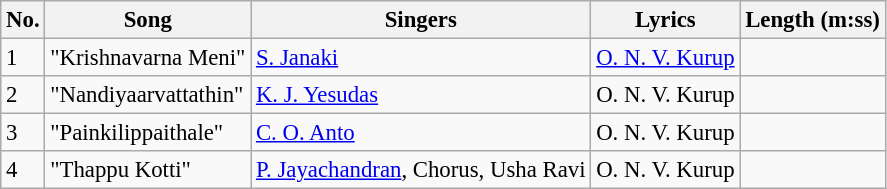<table class="wikitable" style="font-size:95%;">
<tr>
<th>No.</th>
<th>Song</th>
<th>Singers</th>
<th>Lyrics</th>
<th>Length (m:ss)</th>
</tr>
<tr>
<td>1</td>
<td>"Krishnavarna Meni"</td>
<td><a href='#'>S. Janaki</a></td>
<td><a href='#'>O. N. V. Kurup</a></td>
<td></td>
</tr>
<tr>
<td>2</td>
<td>"Nandiyaarvattathin"</td>
<td><a href='#'>K. J. Yesudas</a></td>
<td>O. N. V. Kurup</td>
<td></td>
</tr>
<tr>
<td>3</td>
<td>"Painkilippaithale"</td>
<td><a href='#'>C. O. Anto</a></td>
<td>O. N. V. Kurup</td>
<td></td>
</tr>
<tr>
<td>4</td>
<td>"Thappu Kotti"</td>
<td><a href='#'>P. Jayachandran</a>, Chorus, Usha Ravi</td>
<td>O. N. V. Kurup</td>
<td></td>
</tr>
</table>
